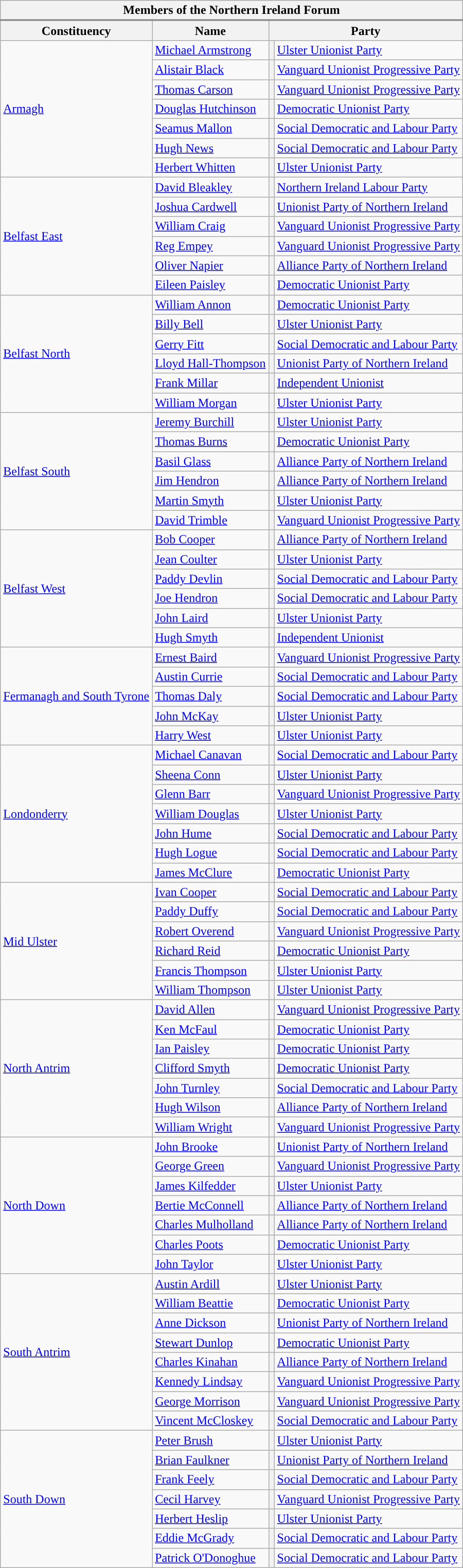<table class="wikitable">
<tr style="border-bottom: 2px solid gray;">
<th colspan=4>Members of the Northern Ireland Forum</th>
</tr>
<tr>
<th align=center>Constituency</th>
<th align=center>Name</th>
<th style="text-align:center;" colspan="2">Party</th>
</tr>
<tr>
<td rowspan="7"><a href='#'>Armagh</a></td>
<td><a href='#'>Michael Armstrong</a></td>
<th style="background-color: "></th>
<td><a href='#'>Ulster Unionist Party</a></td>
</tr>
<tr>
<td><a href='#'>Alistair Black</a></td>
<th style="background-color: "></th>
<td><a href='#'>Vanguard Unionist Progressive Party</a></td>
</tr>
<tr>
<td><a href='#'>Thomas Carson</a></td>
<th style="background-color: "></th>
<td><a href='#'>Vanguard Unionist Progressive Party</a></td>
</tr>
<tr>
<td><a href='#'>Douglas Hutchinson</a></td>
<th style="background-color: "></th>
<td><a href='#'>Democratic Unionist Party</a></td>
</tr>
<tr>
<td><a href='#'>Seamus Mallon</a></td>
<th style="background-color: "></th>
<td><a href='#'>Social Democratic and Labour Party</a></td>
</tr>
<tr>
<td><a href='#'>Hugh News</a></td>
<th style="background-color: "></th>
<td><a href='#'>Social Democratic and Labour Party</a></td>
</tr>
<tr>
<td><a href='#'>Herbert Whitten</a></td>
<th style="background-color: "></th>
<td><a href='#'>Ulster Unionist Party</a></td>
</tr>
<tr>
<td rowspan="6"><a href='#'>Belfast East</a></td>
<td><a href='#'>David Bleakley</a></td>
<th style="background-color: "></th>
<td><a href='#'>Northern Ireland Labour Party</a></td>
</tr>
<tr>
<td><a href='#'>Joshua Cardwell</a></td>
<th style="background-color: "></th>
<td><a href='#'>Unionist Party of Northern Ireland</a></td>
</tr>
<tr>
<td><a href='#'>William Craig</a></td>
<th style="background-color: "></th>
<td><a href='#'>Vanguard Unionist Progressive Party</a></td>
</tr>
<tr>
<td><a href='#'>Reg Empey</a></td>
<th style="background-color: "></th>
<td><a href='#'>Vanguard Unionist Progressive Party</a></td>
</tr>
<tr>
<td><a href='#'>Oliver Napier</a></td>
<th style="background-color: "></th>
<td><a href='#'>Alliance Party of Northern Ireland</a></td>
</tr>
<tr>
<td><a href='#'>Eileen Paisley</a></td>
<th style="background-color: "></th>
<td><a href='#'>Democratic Unionist Party</a></td>
</tr>
<tr>
<td rowspan="6"><a href='#'>Belfast North</a></td>
<td><a href='#'>William Annon</a></td>
<th style="background-color: "></th>
<td><a href='#'>Democratic Unionist Party</a></td>
</tr>
<tr>
<td><a href='#'>Billy Bell</a></td>
<th style="background-color: "></th>
<td><a href='#'>Ulster Unionist Party</a></td>
</tr>
<tr>
<td><a href='#'>Gerry Fitt</a></td>
<th style="background-color: "></th>
<td><a href='#'>Social Democratic and Labour Party</a></td>
</tr>
<tr>
<td><a href='#'>Lloyd Hall-Thompson</a></td>
<th style="background-color: "></th>
<td><a href='#'>Unionist Party of Northern Ireland</a></td>
</tr>
<tr>
<td><a href='#'>Frank Millar</a></td>
<th style="background-color: "></th>
<td><a href='#'>Independent Unionist</a></td>
</tr>
<tr>
<td><a href='#'>William Morgan</a></td>
<th style="background-color: "></th>
<td><a href='#'>Ulster Unionist Party</a></td>
</tr>
<tr>
<td rowspan="6"><a href='#'>Belfast South</a></td>
<td><a href='#'>Jeremy Burchill</a></td>
<th style="background-color: "></th>
<td><a href='#'>Ulster Unionist Party</a></td>
</tr>
<tr>
<td><a href='#'>Thomas Burns</a></td>
<th style="background-color: "></th>
<td><a href='#'>Democratic Unionist Party</a></td>
</tr>
<tr>
<td><a href='#'>Basil Glass</a></td>
<th style="background-color: "></th>
<td><a href='#'>Alliance Party of Northern Ireland</a></td>
</tr>
<tr>
<td><a href='#'>Jim Hendron</a></td>
<th style="background-color: "></th>
<td><a href='#'>Alliance Party of Northern Ireland</a></td>
</tr>
<tr>
<td><a href='#'>Martin Smyth</a></td>
<th style="background-color: "></th>
<td><a href='#'>Ulster Unionist Party</a></td>
</tr>
<tr>
<td><a href='#'>David Trimble</a></td>
<th style="background-color: "></th>
<td><a href='#'>Vanguard Unionist Progressive Party</a></td>
</tr>
<tr>
<td rowspan="6"><a href='#'>Belfast West</a></td>
<td><a href='#'>Bob Cooper</a></td>
<th style="background-color: "></th>
<td><a href='#'>Alliance Party of Northern Ireland</a></td>
</tr>
<tr>
<td><a href='#'>Jean Coulter</a></td>
<th style="background-color: "></th>
<td><a href='#'>Ulster Unionist Party</a></td>
</tr>
<tr>
<td><a href='#'>Paddy Devlin</a></td>
<th style="background-color: "></th>
<td><a href='#'>Social Democratic and Labour Party</a></td>
</tr>
<tr>
<td><a href='#'>Joe Hendron</a></td>
<th style="background-color: "></th>
<td><a href='#'>Social Democratic and Labour Party</a></td>
</tr>
<tr>
<td><a href='#'>John Laird</a></td>
<th style="background-color: "></th>
<td><a href='#'>Ulster Unionist Party</a></td>
</tr>
<tr>
<td><a href='#'>Hugh Smyth</a></td>
<th style="background-color: "></th>
<td><a href='#'>Independent Unionist</a></td>
</tr>
<tr>
<td rowspan="5"><a href='#'>Fermanagh and South Tyrone</a></td>
<td><a href='#'>Ernest Baird</a></td>
<th style="background-color: "></th>
<td><a href='#'>Vanguard Unionist Progressive Party</a></td>
</tr>
<tr>
<td><a href='#'>Austin Currie</a></td>
<th style="background-color: "></th>
<td><a href='#'>Social Democratic and Labour Party</a></td>
</tr>
<tr>
<td><a href='#'>Thomas Daly</a></td>
<th style="background-color: "></th>
<td><a href='#'>Social Democratic and Labour Party</a></td>
</tr>
<tr>
<td><a href='#'>John McKay</a></td>
<th style="background-color: "></th>
<td><a href='#'>Ulster Unionist Party</a></td>
</tr>
<tr>
<td><a href='#'>Harry West</a></td>
<th style="background-color: "></th>
<td><a href='#'>Ulster Unionist Party</a></td>
</tr>
<tr>
<td rowspan="7"><a href='#'>Londonderry</a></td>
<td><a href='#'>Michael Canavan</a></td>
<th style="background-color: "></th>
<td><a href='#'>Social Democratic and Labour Party</a></td>
</tr>
<tr>
<td><a href='#'>Sheena Conn</a></td>
<th style="background-color: "></th>
<td><a href='#'>Ulster Unionist Party</a></td>
</tr>
<tr>
<td><a href='#'>Glenn Barr</a></td>
<th style="background-color: "></th>
<td><a href='#'>Vanguard Unionist Progressive Party</a></td>
</tr>
<tr>
<td><a href='#'>William Douglas</a></td>
<th style="background-color: "></th>
<td><a href='#'>Ulster Unionist Party</a></td>
</tr>
<tr>
<td><a href='#'>John Hume</a></td>
<th style="background-color: "></th>
<td><a href='#'>Social Democratic and Labour Party</a></td>
</tr>
<tr>
<td><a href='#'>Hugh Logue</a></td>
<th style="background-color: "></th>
<td><a href='#'>Social Democratic and Labour Party</a></td>
</tr>
<tr>
<td><a href='#'>James McClure</a></td>
<th style="background-color: "></th>
<td><a href='#'>Democratic Unionist Party</a></td>
</tr>
<tr>
<td rowspan="6"><a href='#'>Mid Ulster</a></td>
<td><a href='#'>Ivan Cooper</a></td>
<th style="background-color: "></th>
<td><a href='#'>Social Democratic and Labour Party</a></td>
</tr>
<tr>
<td><a href='#'>Paddy Duffy</a></td>
<th style="background-color: "></th>
<td><a href='#'>Social Democratic and Labour Party</a></td>
</tr>
<tr>
<td><a href='#'>Robert Overend</a></td>
<th style="background-color: "></th>
<td><a href='#'>Vanguard Unionist Progressive Party</a></td>
</tr>
<tr>
<td><a href='#'>Richard Reid</a></td>
<th style="background-color: "></th>
<td><a href='#'>Democratic Unionist Party</a></td>
</tr>
<tr>
<td><a href='#'>Francis Thompson</a></td>
<th style="background-color: "></th>
<td><a href='#'>Ulster Unionist Party</a></td>
</tr>
<tr>
<td><a href='#'>William Thompson</a></td>
<th style="background-color: "></th>
<td><a href='#'>Ulster Unionist Party</a></td>
</tr>
<tr>
<td rowspan="7"><a href='#'>North Antrim</a></td>
<td><a href='#'>David Allen</a></td>
<th style="background-color: "></th>
<td><a href='#'>Vanguard Unionist Progressive Party</a></td>
</tr>
<tr>
<td><a href='#'>Ken McFaul</a></td>
<th style="background-color: "></th>
<td><a href='#'>Democratic Unionist Party</a></td>
</tr>
<tr>
<td><a href='#'>Ian Paisley</a></td>
<th style="background-color: "></th>
<td><a href='#'>Democratic Unionist Party</a></td>
</tr>
<tr>
<td><a href='#'>Clifford Smyth</a></td>
<th style="background-color: "></th>
<td><a href='#'>Democratic Unionist Party</a></td>
</tr>
<tr>
<td><a href='#'>John Turnley</a></td>
<th style="background-color: "></th>
<td><a href='#'>Social Democratic and Labour Party</a></td>
</tr>
<tr>
<td><a href='#'>Hugh Wilson</a></td>
<th style="background-color: "></th>
<td><a href='#'>Alliance Party of Northern Ireland</a></td>
</tr>
<tr>
<td><a href='#'>William Wright</a></td>
<th style="background-color: "></th>
<td><a href='#'>Vanguard Unionist Progressive Party</a></td>
</tr>
<tr>
<td rowspan="7"><a href='#'>North Down</a></td>
<td><a href='#'>John Brooke</a></td>
<th style="background-color: "></th>
<td><a href='#'>Unionist Party of Northern Ireland</a></td>
</tr>
<tr>
<td><a href='#'>George Green</a></td>
<th style="background-color: "></th>
<td><a href='#'>Vanguard Unionist Progressive Party</a></td>
</tr>
<tr>
<td><a href='#'>James Kilfedder</a></td>
<th style="background-color: "></th>
<td><a href='#'>Ulster Unionist Party</a></td>
</tr>
<tr>
<td><a href='#'>Bertie McConnell</a></td>
<th style="background-color: "></th>
<td><a href='#'>Alliance Party of Northern Ireland</a></td>
</tr>
<tr>
<td><a href='#'>Charles Mulholland</a></td>
<th style="background-color: "></th>
<td><a href='#'>Alliance Party of Northern Ireland</a></td>
</tr>
<tr>
<td><a href='#'>Charles Poots</a></td>
<th style="background-color: "></th>
<td><a href='#'>Democratic Unionist Party</a></td>
</tr>
<tr>
<td><a href='#'>John Taylor</a></td>
<th style="background-color: "></th>
<td><a href='#'>Ulster Unionist Party</a></td>
</tr>
<tr>
<td rowspan="8"><a href='#'>South Antrim</a></td>
<td><a href='#'>Austin Ardill</a></td>
<th style="background-color: "></th>
<td><a href='#'>Ulster Unionist Party</a></td>
</tr>
<tr>
<td><a href='#'>William Beattie</a></td>
<th style="background-color: "></th>
<td><a href='#'>Democratic Unionist Party</a></td>
</tr>
<tr>
<td><a href='#'>Anne Dickson</a></td>
<th style="background-color: "></th>
<td><a href='#'>Unionist Party of Northern Ireland</a></td>
</tr>
<tr>
<td><a href='#'>Stewart Dunlop</a></td>
<th style="background-color: "></th>
<td><a href='#'>Democratic Unionist Party</a></td>
</tr>
<tr>
<td><a href='#'>Charles Kinahan</a></td>
<th style="background-color: "></th>
<td><a href='#'>Alliance Party of Northern Ireland</a></td>
</tr>
<tr>
<td><a href='#'>Kennedy Lindsay</a></td>
<th style="background-color: "></th>
<td><a href='#'>Vanguard Unionist Progressive Party</a></td>
</tr>
<tr>
<td><a href='#'>George Morrison</a></td>
<th style="background-color: "></th>
<td><a href='#'>Vanguard Unionist Progressive Party</a></td>
</tr>
<tr>
<td><a href='#'>Vincent McCloskey</a></td>
<th style="background-color: "></th>
<td><a href='#'>Social Democratic and Labour Party</a></td>
</tr>
<tr>
<td rowspan="7"><a href='#'>South Down</a></td>
<td><a href='#'>Peter Brush</a></td>
<th style="background-color: "></th>
<td><a href='#'>Ulster Unionist Party</a></td>
</tr>
<tr>
<td><a href='#'>Brian Faulkner</a></td>
<th style="background-color: "></th>
<td><a href='#'>Unionist Party of Northern Ireland</a></td>
</tr>
<tr>
<td><a href='#'>Frank Feely</a></td>
<th style="background-color: "></th>
<td><a href='#'>Social Democratic and Labour Party</a></td>
</tr>
<tr>
<td><a href='#'>Cecil Harvey</a></td>
<th style="background-color: "></th>
<td><a href='#'>Vanguard Unionist Progressive Party</a></td>
</tr>
<tr>
<td><a href='#'>Herbert Heslip</a></td>
<th style="background-color: "></th>
<td><a href='#'>Ulster Unionist Party</a></td>
</tr>
<tr>
<td><a href='#'>Eddie McGrady</a></td>
<th style="background-color: "></th>
<td><a href='#'>Social Democratic and Labour Party</a></td>
</tr>
<tr>
<td><a href='#'>Patrick O'Donoghue</a></td>
<th style="background-color: "></th>
<td><a href='#'>Social Democratic and Labour Party</a></td>
</tr>
</table>
